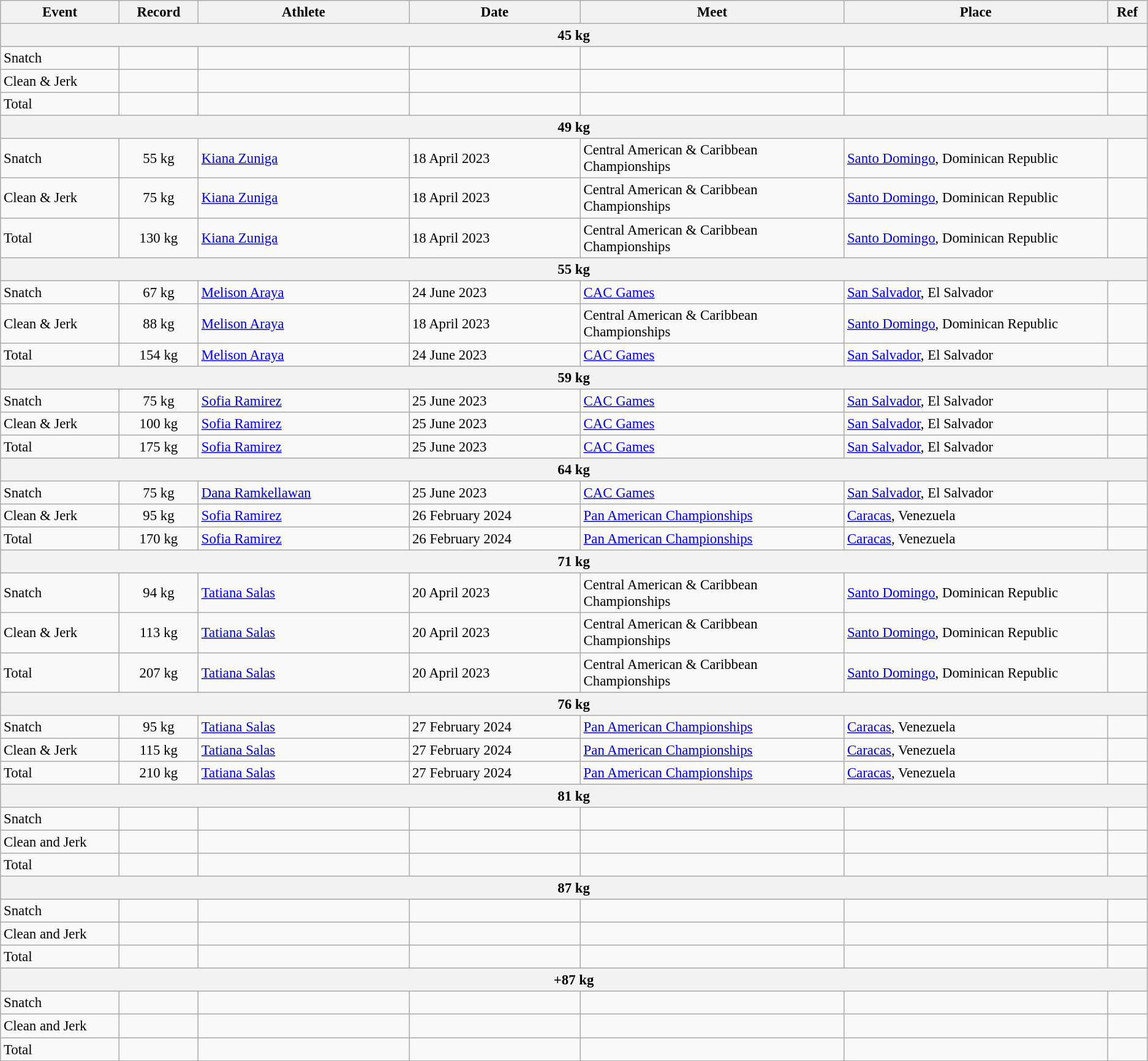<table class="wikitable" style="font-size:95%;">
<tr>
<th width=9%>Event</th>
<th width=6%>Record</th>
<th width=16%>Athlete</th>
<th width=13%>Date</th>
<th width=20%>Meet</th>
<th width=20%>Place</th>
<th width=3%>Ref</th>
</tr>
<tr bgcolor="#DDDDDD">
<th colspan="7">45 kg</th>
</tr>
<tr>
<td>Snatch</td>
<td align="center"></td>
<td></td>
<td></td>
<td></td>
<td></td>
<td></td>
</tr>
<tr>
<td>Clean & Jerk</td>
<td align="center"></td>
<td></td>
<td></td>
<td></td>
<td></td>
<td></td>
</tr>
<tr>
<td>Total</td>
<td align="center"></td>
<td></td>
<td></td>
<td></td>
<td></td>
<td></td>
</tr>
<tr bgcolor="#DDDDDD">
<th colspan="7">49 kg</th>
</tr>
<tr>
<td>Snatch</td>
<td align="center">55 kg</td>
<td><a href='#'>Kiana Zuniga</a></td>
<td>18 April 2023</td>
<td>Central American & Caribbean Championships</td>
<td><a href='#'>Santo Domingo</a>, Dominican Republic</td>
<td></td>
</tr>
<tr>
<td>Clean & Jerk</td>
<td align="center">75 kg</td>
<td><a href='#'>Kiana Zuniga</a></td>
<td>18 April 2023</td>
<td>Central American & Caribbean Championships</td>
<td><a href='#'>Santo Domingo</a>, Dominican Republic</td>
<td></td>
</tr>
<tr>
<td>Total</td>
<td align="center">130 kg</td>
<td><a href='#'>Kiana Zuniga</a></td>
<td>18 April 2023</td>
<td>Central American & Caribbean Championships</td>
<td><a href='#'>Santo Domingo</a>, Dominican Republic</td>
<td></td>
</tr>
<tr bgcolor="#DDDDDD">
<th colspan="7">55 kg</th>
</tr>
<tr>
<td>Snatch</td>
<td align="center">67 kg</td>
<td><a href='#'>Melison Araya</a></td>
<td>24 June 2023</td>
<td><a href='#'>CAC Games</a></td>
<td><a href='#'>San Salvador</a>, El Salvador</td>
<td></td>
</tr>
<tr>
<td>Clean & Jerk</td>
<td align="center">88 kg</td>
<td><a href='#'>Melison Araya</a></td>
<td>18 April 2023</td>
<td>Central American & Caribbean Championships</td>
<td><a href='#'>Santo Domingo</a>, Dominican Republic</td>
<td></td>
</tr>
<tr>
<td>Total</td>
<td align="center">154 kg</td>
<td><a href='#'>Melison Araya</a></td>
<td>24 June 2023</td>
<td><a href='#'>CAC Games</a></td>
<td><a href='#'>San Salvador</a>, El Salvador</td>
<td></td>
</tr>
<tr bgcolor="#DDDDDD">
<th colspan="7">59 kg</th>
</tr>
<tr>
<td>Snatch</td>
<td align="center">75 kg</td>
<td><a href='#'>Sofia Ramirez</a></td>
<td>25 June 2023</td>
<td><a href='#'>CAC Games</a></td>
<td><a href='#'>San Salvador</a>, El Salvador</td>
<td></td>
</tr>
<tr>
<td>Clean & Jerk</td>
<td align="center">100 kg</td>
<td><a href='#'>Sofia Ramirez</a></td>
<td>25 June 2023</td>
<td><a href='#'>CAC Games</a></td>
<td><a href='#'>San Salvador</a>, El Salvador</td>
<td></td>
</tr>
<tr>
<td>Total</td>
<td align="center">175 kg</td>
<td><a href='#'>Sofia Ramirez</a></td>
<td>25 June 2023</td>
<td><a href='#'>CAC Games</a></td>
<td><a href='#'>San Salvador</a>, El Salvador</td>
<td></td>
</tr>
<tr bgcolor="#DDDDDD">
<th colspan="7">64 kg</th>
</tr>
<tr>
<td>Snatch</td>
<td align="center">75 kg</td>
<td><a href='#'>Dana Ramkellawan</a></td>
<td>25 June 2023</td>
<td><a href='#'>CAC Games</a></td>
<td><a href='#'>San Salvador</a>, El Salvador</td>
<td></td>
</tr>
<tr>
<td>Clean & Jerk</td>
<td align="center">95 kg</td>
<td><a href='#'>Sofia Ramirez</a></td>
<td>26 February 2024</td>
<td><a href='#'>Pan American Championships</a></td>
<td><a href='#'>Caracas</a>, Venezuela</td>
<td></td>
</tr>
<tr>
<td>Total</td>
<td align="center">170 kg</td>
<td><a href='#'>Sofia Ramirez</a></td>
<td>26 February 2024</td>
<td><a href='#'>Pan American Championships</a></td>
<td><a href='#'>Caracas</a>, Venezuela</td>
<td></td>
</tr>
<tr bgcolor="#DDDDDD">
<th colspan="7">71 kg</th>
</tr>
<tr>
<td>Snatch</td>
<td align="center">94 kg</td>
<td><a href='#'>Tatiana Salas</a></td>
<td>20 April 2023</td>
<td>Central American & Caribbean Championships</td>
<td><a href='#'>Santo Domingo</a>, Dominican Republic</td>
<td></td>
</tr>
<tr>
<td>Clean & Jerk</td>
<td align="center">113 kg</td>
<td><a href='#'>Tatiana Salas</a></td>
<td>20 April 2023</td>
<td>Central American & Caribbean Championships</td>
<td><a href='#'>Santo Domingo</a>, Dominican Republic</td>
<td></td>
</tr>
<tr>
<td>Total</td>
<td align="center">207 kg</td>
<td><a href='#'>Tatiana Salas</a></td>
<td>20 April 2023</td>
<td>Central American & Caribbean Championships</td>
<td><a href='#'>Santo Domingo</a>, Dominican Republic</td>
<td></td>
</tr>
<tr bgcolor="#DDDDDD">
<th colspan="7">76 kg</th>
</tr>
<tr>
<td>Snatch</td>
<td align="center">95 kg</td>
<td><a href='#'>Tatiana Salas</a></td>
<td>27 February 2024</td>
<td><a href='#'>Pan American Championships</a></td>
<td><a href='#'>Caracas</a>, Venezuela</td>
<td></td>
</tr>
<tr>
<td>Clean & Jerk</td>
<td align="center">115 kg</td>
<td><a href='#'>Tatiana Salas</a></td>
<td>27 February 2024</td>
<td><a href='#'>Pan American Championships</a></td>
<td><a href='#'>Caracas</a>, Venezuela</td>
<td></td>
</tr>
<tr>
<td>Total</td>
<td align="center">210 kg</td>
<td><a href='#'>Tatiana Salas</a></td>
<td>27 February 2024</td>
<td><a href='#'>Pan American Championships</a></td>
<td><a href='#'>Caracas</a>, Venezuela</td>
<td></td>
</tr>
<tr bgcolor="#DDDDDD">
<th colspan="7">81 kg</th>
</tr>
<tr>
<td>Snatch</td>
<td align="center"></td>
<td></td>
<td></td>
<td></td>
<td></td>
<td></td>
</tr>
<tr>
<td>Clean and Jerk</td>
<td align="center"></td>
<td></td>
<td></td>
<td></td>
<td></td>
<td></td>
</tr>
<tr>
<td>Total</td>
<td align="center"></td>
<td></td>
<td></td>
<td></td>
<td></td>
<td></td>
</tr>
<tr bgcolor="#DDDDDD">
<th colspan="7">87 kg</th>
</tr>
<tr>
<td>Snatch</td>
<td align="center"></td>
<td></td>
<td></td>
<td></td>
<td></td>
<td></td>
</tr>
<tr>
<td>Clean and Jerk</td>
<td align="center"></td>
<td></td>
<td></td>
<td></td>
<td></td>
<td></td>
</tr>
<tr>
<td>Total</td>
<td align="center"></td>
<td></td>
<td></td>
<td></td>
<td></td>
<td></td>
</tr>
<tr bgcolor="#DDDDDD">
<th colspan="7">+87 kg</th>
</tr>
<tr>
<td>Snatch</td>
<td align="center"></td>
<td></td>
<td></td>
<td></td>
<td></td>
<td></td>
</tr>
<tr>
<td>Clean and Jerk</td>
<td align="center"></td>
<td></td>
<td></td>
<td></td>
<td></td>
<td></td>
</tr>
<tr>
<td>Total</td>
<td align="center"></td>
<td></td>
<td></td>
<td></td>
<td></td>
<td></td>
</tr>
</table>
